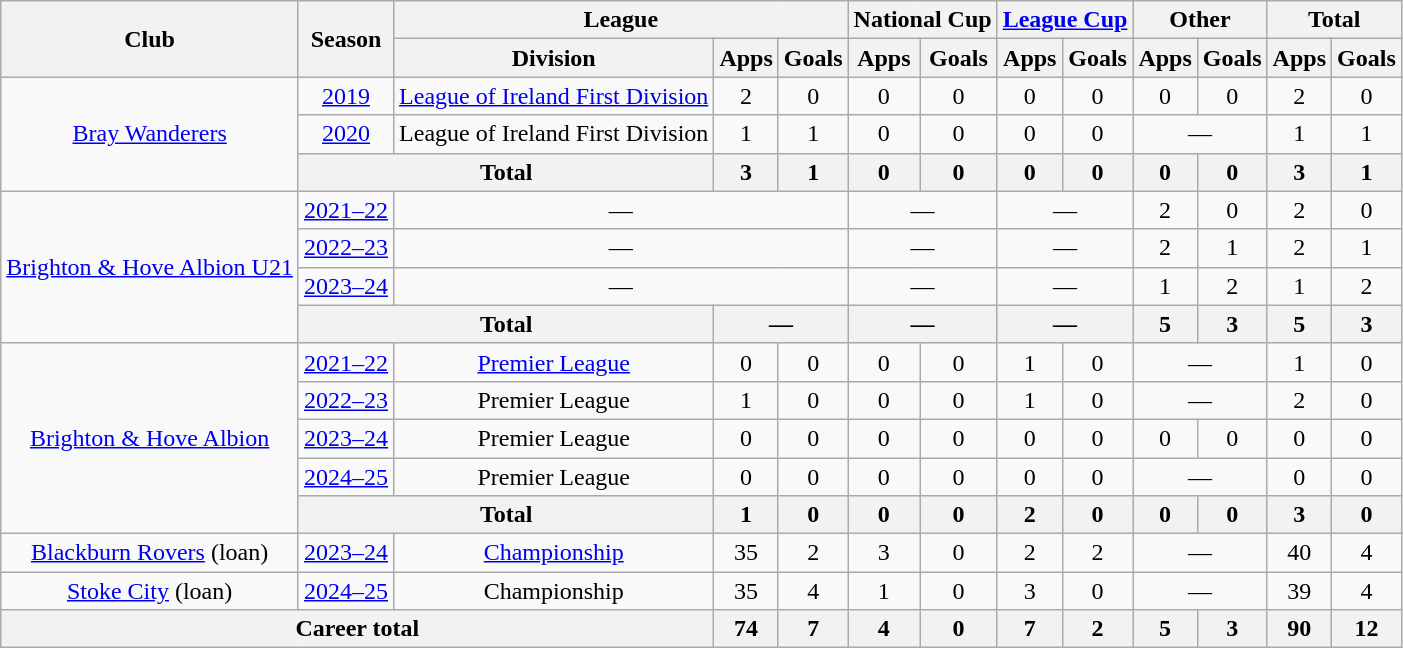<table class="wikitable" style="text-align:center">
<tr>
<th rowspan="2">Club</th>
<th rowspan="2">Season</th>
<th colspan="3">League</th>
<th colspan="2">National Cup</th>
<th colspan="2"><a href='#'>League Cup</a></th>
<th colspan="2">Other</th>
<th colspan="2">Total</th>
</tr>
<tr>
<th>Division</th>
<th>Apps</th>
<th>Goals</th>
<th>Apps</th>
<th>Goals</th>
<th>Apps</th>
<th>Goals</th>
<th>Apps</th>
<th>Goals</th>
<th>Apps</th>
<th>Goals</th>
</tr>
<tr>
<td rowspan="3"><a href='#'>Bray Wanderers</a></td>
<td><a href='#'>2019</a></td>
<td><a href='#'>League of Ireland First Division</a></td>
<td>2</td>
<td>0</td>
<td>0</td>
<td>0</td>
<td>0</td>
<td>0</td>
<td>0</td>
<td>0</td>
<td>2</td>
<td>0</td>
</tr>
<tr>
<td><a href='#'>2020</a></td>
<td>League of Ireland First Division</td>
<td>1</td>
<td>1</td>
<td>0</td>
<td>0</td>
<td>0</td>
<td>0</td>
<td colspan="2">—</td>
<td>1</td>
<td>1</td>
</tr>
<tr>
<th colspan="2">Total</th>
<th>3</th>
<th>1</th>
<th>0</th>
<th>0</th>
<th>0</th>
<th>0</th>
<th>0</th>
<th>0</th>
<th>3</th>
<th>1</th>
</tr>
<tr>
<td rowspan="4"><a href='#'>Brighton & Hove Albion U21</a></td>
<td><a href='#'>2021–22</a></td>
<td colspan="3">—</td>
<td colspan="2">—</td>
<td colspan="2">—</td>
<td>2</td>
<td>0</td>
<td>2</td>
<td>0</td>
</tr>
<tr>
<td><a href='#'>2022–23</a></td>
<td colspan="3">—</td>
<td colspan="2">—</td>
<td colspan="2">—</td>
<td>2</td>
<td>1</td>
<td>2</td>
<td>1</td>
</tr>
<tr>
<td><a href='#'>2023–24</a></td>
<td colspan="3">—</td>
<td colspan="2">—</td>
<td colspan="2">—</td>
<td>1</td>
<td>2</td>
<td>1</td>
<td>2</td>
</tr>
<tr>
<th colspan=2>Total</th>
<th colspan=2>—</th>
<th colspan=2>—</th>
<th colspan=2>—</th>
<th>5</th>
<th>3</th>
<th>5</th>
<th>3</th>
</tr>
<tr>
<td rowspan="5"><a href='#'>Brighton & Hove Albion</a></td>
<td><a href='#'>2021–22</a></td>
<td><a href='#'>Premier League</a></td>
<td>0</td>
<td>0</td>
<td>0</td>
<td>0</td>
<td>1</td>
<td>0</td>
<td colspan="2">—</td>
<td>1</td>
<td>0</td>
</tr>
<tr>
<td><a href='#'>2022–23</a></td>
<td>Premier League</td>
<td>1</td>
<td>0</td>
<td>0</td>
<td>0</td>
<td>1</td>
<td>0</td>
<td colspan="2">—</td>
<td>2</td>
<td>0</td>
</tr>
<tr>
<td><a href='#'>2023–24</a></td>
<td>Premier League</td>
<td>0</td>
<td>0</td>
<td>0</td>
<td>0</td>
<td>0</td>
<td>0</td>
<td>0</td>
<td>0</td>
<td>0</td>
<td>0</td>
</tr>
<tr>
<td><a href='#'>2024–25</a></td>
<td>Premier League</td>
<td>0</td>
<td>0</td>
<td>0</td>
<td>0</td>
<td>0</td>
<td>0</td>
<td colspan="2">—</td>
<td>0</td>
<td>0</td>
</tr>
<tr>
<th colspan="2">Total</th>
<th>1</th>
<th>0</th>
<th>0</th>
<th>0</th>
<th>2</th>
<th>0</th>
<th>0</th>
<th>0</th>
<th>3</th>
<th>0</th>
</tr>
<tr>
<td><a href='#'>Blackburn Rovers</a> (loan)</td>
<td><a href='#'>2023–24</a></td>
<td><a href='#'>Championship</a></td>
<td>35</td>
<td>2</td>
<td>3</td>
<td>0</td>
<td>2</td>
<td>2</td>
<td colspan="2">—</td>
<td>40</td>
<td>4</td>
</tr>
<tr>
<td><a href='#'>Stoke City</a> (loan)</td>
<td><a href='#'>2024–25</a></td>
<td>Championship</td>
<td>35</td>
<td>4</td>
<td>1</td>
<td>0</td>
<td>3</td>
<td>0</td>
<td colspan="2">—</td>
<td>39</td>
<td>4</td>
</tr>
<tr>
<th colspan="3">Career total</th>
<th>74</th>
<th>7</th>
<th>4</th>
<th>0</th>
<th>7</th>
<th>2</th>
<th>5</th>
<th>3</th>
<th>90</th>
<th>12</th>
</tr>
</table>
